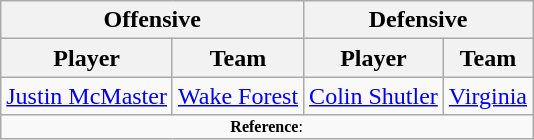<table class="wikitable" style="text-align: center;">
<tr>
<th colspan="2">Offensive</th>
<th colspan="2">Defensive</th>
</tr>
<tr>
<th>Player</th>
<th>Team</th>
<th>Player</th>
<th>Team</th>
</tr>
<tr>
<td><a href='#'>Justin McMaster</a></td>
<td><a href='#'>Wake Forest</a></td>
<td><a href='#'>Colin Shutler</a></td>
<td><a href='#'>Virginia</a></td>
</tr>
<tr>
<td colspan="12"  style="font-size:8pt; text-align:center;"><strong>Reference</strong>:</td>
</tr>
</table>
